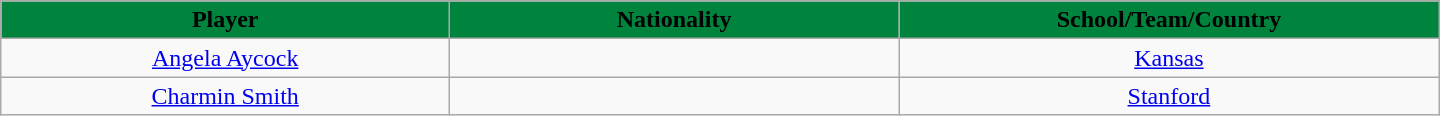<table class="wikitable" style="text-align:center; width:60em">
<tr>
<th style="background: #00843D" width="10%"><span>Player</span></th>
<th style="background: #00843D" width="10%"><span>Nationality</span></th>
<th style="background: #00843D" width="10%"><span>School/Team/Country</span></th>
</tr>
<tr>
<td><a href='#'>Angela Aycock</a></td>
<td></td>
<td><a href='#'>Kansas</a></td>
</tr>
<tr>
<td><a href='#'>Charmin Smith</a></td>
<td></td>
<td><a href='#'>Stanford</a></td>
</tr>
</table>
